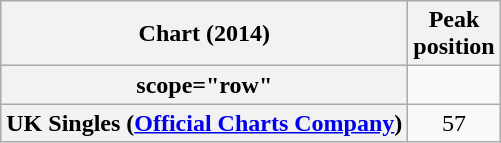<table class="wikitable sortable plainrowheaders" style="text-align: center;">
<tr>
<th scope="col">Chart (2014)</th>
<th scope="col">Peak<br>position</th>
</tr>
<tr>
<th>scope="row" </th>
</tr>
<tr>
<th scope="row">UK Singles (<a href='#'>Official Charts Company</a>)</th>
<td>57</td>
</tr>
</table>
